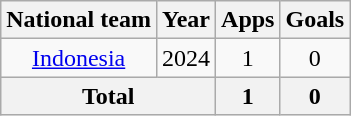<table class="wikitable" style="text-align:center">
<tr>
<th>National team</th>
<th>Year</th>
<th>Apps</th>
<th>Goals</th>
</tr>
<tr>
<td><a href='#'>Indonesia</a></td>
<td>2024</td>
<td>1</td>
<td>0</td>
</tr>
<tr>
<th colspan=2>Total</th>
<th>1</th>
<th>0</th>
</tr>
</table>
